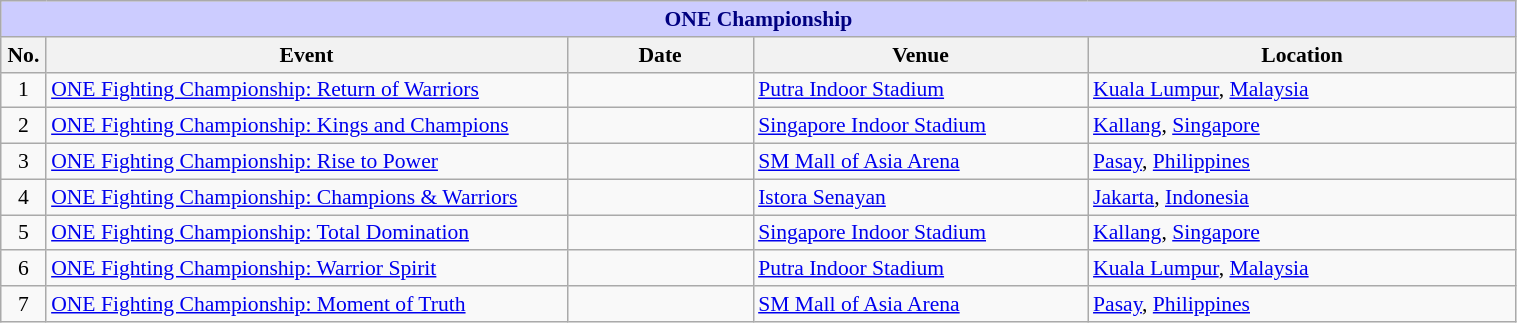<table class="wikitable" style="width:80%; font-size:90%;">
<tr>
<th colspan="8" style="background-color: #ccf; color: #000080; text-align: center;"><strong>ONE Championship</strong></th>
</tr>
<tr>
<th style= width:1%;">No.</th>
<th style= width:28%;">Event</th>
<th style= width:10%;">Date</th>
<th style= width:18%;">Venue</th>
<th style= width:23%;">Location</th>
</tr>
<tr>
<td align=center>1</td>
<td><a href='#'>ONE Fighting Championship: Return of Warriors</a></td>
<td></td>
<td><a href='#'>Putra Indoor Stadium</a></td>
<td> <a href='#'>Kuala Lumpur</a>, <a href='#'>Malaysia</a></td>
</tr>
<tr>
<td align=center>2</td>
<td><a href='#'>ONE Fighting Championship: Kings and Champions</a></td>
<td></td>
<td><a href='#'>Singapore Indoor Stadium</a></td>
<td> <a href='#'>Kallang</a>, <a href='#'>Singapore</a></td>
</tr>
<tr>
<td align=center>3</td>
<td><a href='#'>ONE Fighting Championship: Rise to Power</a></td>
<td></td>
<td><a href='#'>SM Mall of Asia Arena</a></td>
<td> <a href='#'>Pasay</a>, <a href='#'>Philippines</a></td>
</tr>
<tr>
<td align=center>4</td>
<td><a href='#'>ONE Fighting Championship: Champions & Warriors</a></td>
<td></td>
<td><a href='#'>Istora Senayan</a></td>
<td> <a href='#'>Jakarta</a>, <a href='#'>Indonesia</a></td>
</tr>
<tr>
<td align=center>5</td>
<td><a href='#'>ONE Fighting Championship: Total Domination</a></td>
<td></td>
<td><a href='#'>Singapore Indoor Stadium</a></td>
<td> <a href='#'>Kallang</a>, <a href='#'>Singapore</a></td>
</tr>
<tr>
<td align=center>6</td>
<td><a href='#'>ONE Fighting Championship: Warrior Spirit</a></td>
<td></td>
<td><a href='#'>Putra Indoor Stadium</a></td>
<td> <a href='#'>Kuala Lumpur</a>, <a href='#'>Malaysia</a></td>
</tr>
<tr>
<td align=center>7</td>
<td><a href='#'>ONE Fighting Championship: Moment of Truth</a></td>
<td></td>
<td><a href='#'>SM Mall of Asia Arena</a></td>
<td> <a href='#'>Pasay</a>, <a href='#'>Philippines</a></td>
</tr>
</table>
